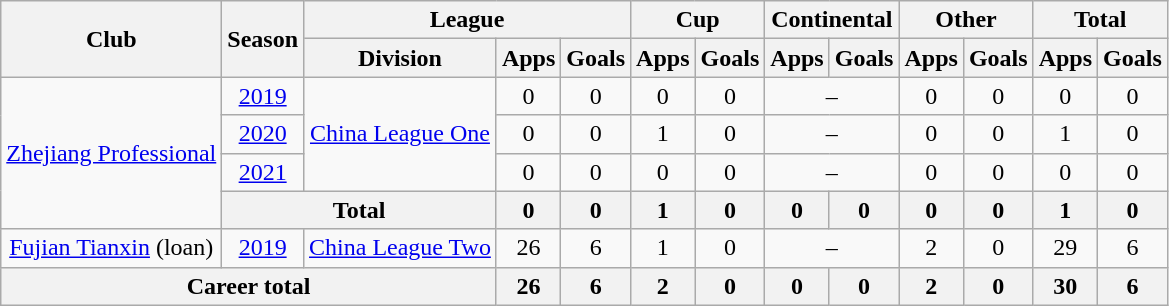<table class="wikitable" style="text-align: center">
<tr>
<th rowspan="2">Club</th>
<th rowspan="2">Season</th>
<th colspan="3">League</th>
<th colspan="2">Cup</th>
<th colspan="2">Continental</th>
<th colspan="2">Other</th>
<th colspan="2">Total</th>
</tr>
<tr>
<th>Division</th>
<th>Apps</th>
<th>Goals</th>
<th>Apps</th>
<th>Goals</th>
<th>Apps</th>
<th>Goals</th>
<th>Apps</th>
<th>Goals</th>
<th>Apps</th>
<th>Goals</th>
</tr>
<tr>
<td rowspan="4"><a href='#'>Zhejiang Professional</a></td>
<td><a href='#'>2019</a></td>
<td rowspan="3"><a href='#'>China League One</a></td>
<td>0</td>
<td>0</td>
<td>0</td>
<td>0</td>
<td colspan="2">–</td>
<td>0</td>
<td>0</td>
<td>0</td>
<td>0</td>
</tr>
<tr>
<td><a href='#'>2020</a></td>
<td>0</td>
<td>0</td>
<td>1</td>
<td>0</td>
<td colspan="2">–</td>
<td>0</td>
<td>0</td>
<td>1</td>
<td>0</td>
</tr>
<tr>
<td><a href='#'>2021</a></td>
<td>0</td>
<td>0</td>
<td>0</td>
<td>0</td>
<td colspan="2">–</td>
<td>0</td>
<td>0</td>
<td>0</td>
<td>0</td>
</tr>
<tr>
<th colspan=2>Total</th>
<th>0</th>
<th>0</th>
<th>1</th>
<th>0</th>
<th>0</th>
<th>0</th>
<th>0</th>
<th>0</th>
<th>1</th>
<th>0</th>
</tr>
<tr>
<td><a href='#'>Fujian Tianxin</a> (loan)</td>
<td><a href='#'>2019</a></td>
<td><a href='#'>China League Two</a></td>
<td>26</td>
<td>6</td>
<td>1</td>
<td>0</td>
<td colspan="2">–</td>
<td>2</td>
<td>0</td>
<td>29</td>
<td>6</td>
</tr>
<tr>
<th colspan=3>Career total</th>
<th>26</th>
<th>6</th>
<th>2</th>
<th>0</th>
<th>0</th>
<th>0</th>
<th>2</th>
<th>0</th>
<th>30</th>
<th>6</th>
</tr>
</table>
